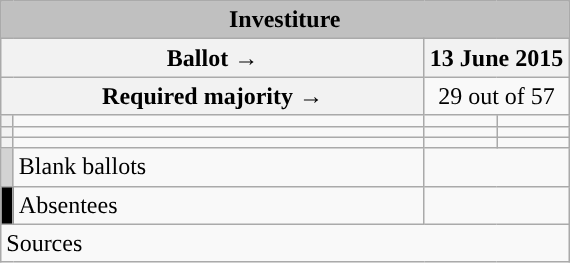<table class="wikitable" style="text-align:center;">
<tr bgcolor="#E9E9E9">
<td colspan="4" align="center" bgcolor="#C0C0C0"><strong>Investiture</strong></td>
</tr>
<tr>
<th colspan="2" width="275px">Ballot →</th>
<th colspan="2">13 June 2015</th>
</tr>
<tr>
<th colspan="2">Required majority →</th>
<td colspan="2">29 out of 57</td>
</tr>
<tr>
<th width="1px" style="background:"></th>
<td align="left"></td>
<td></td>
<td></td>
</tr>
<tr>
<th style="color:inherit;background:"></th>
<td align="left"></td>
<td></td>
<td></td>
</tr>
<tr>
<th style="color:inherit;background:"></th>
<td align="left"></td>
<td></td>
<td></td>
</tr>
<tr>
<th style="color:inherit;background:lightgray;"></th>
<td align="left"><span>Blank ballots</span></td>
<td colspan="2"></td>
</tr>
<tr>
<th style="color:inherit;background:black;"></th>
<td align="left"><span>Absentees</span></td>
<td colspan="2"></td>
</tr>
<tr>
<td align="left" colspan="4">Sources</td>
</tr>
</table>
